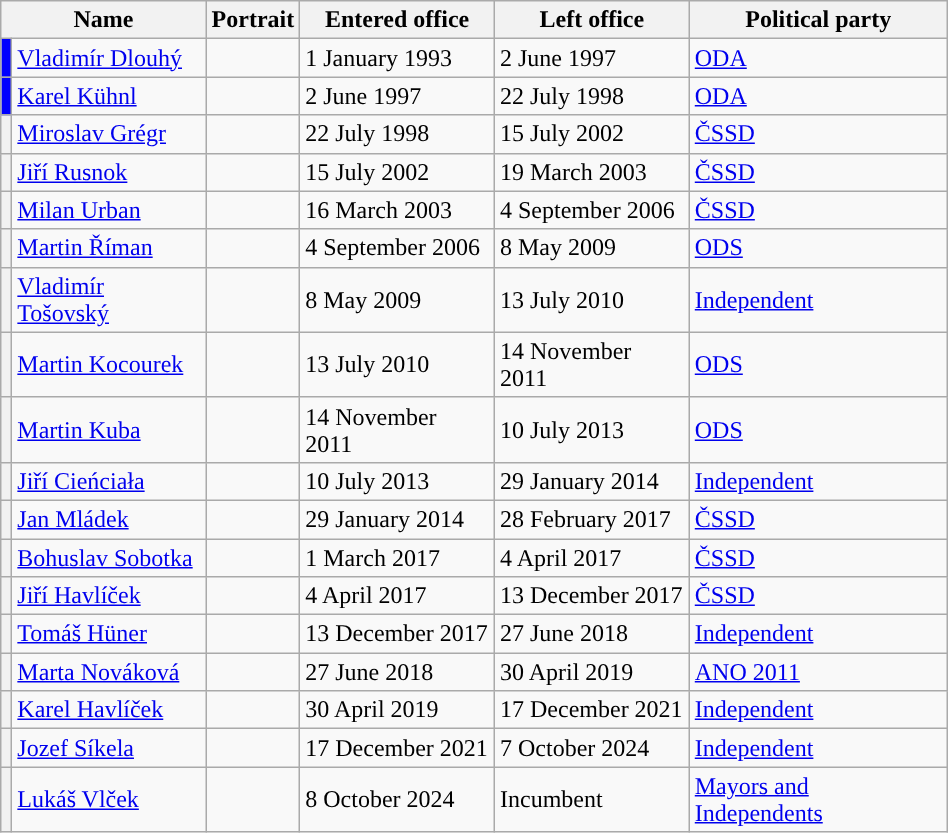<table class="wikitable" width=50%>
<tr>
<th colspan=2>Name</th>
<th>Portrait</th>
<th>Entered office</th>
<th>Left office</th>
<th>Political party</th>
</tr>
<tr>
<th style="background-color: #0000FF"></th>
<td><a href='#'>Vladimír Dlouhý</a></td>
<td></td>
<td>1 January 1993</td>
<td>2 June 1997</td>
<td><a href='#'>ODA</a></td>
</tr>
<tr>
<th style="background-color: #0000FF"></th>
<td><a href='#'>Karel Kühnl</a></td>
<td></td>
<td>2 June 1997</td>
<td>22 July 1998</td>
<td><a href='#'>ODA</a></td>
</tr>
<tr>
<th style="background-color: "></th>
<td><a href='#'>Miroslav Grégr</a></td>
<td></td>
<td>22 July 1998</td>
<td>15 July 2002</td>
<td><a href='#'>ČSSD</a></td>
</tr>
<tr>
<th style="background-color: "></th>
<td><a href='#'>Jiří Rusnok</a></td>
<td></td>
<td>15 July 2002</td>
<td>19 March 2003</td>
<td><a href='#'>ČSSD</a></td>
</tr>
<tr>
<th style="background-color: "></th>
<td><a href='#'>Milan Urban</a></td>
<td></td>
<td>16 March 2003</td>
<td>4 September 2006</td>
<td><a href='#'>ČSSD</a></td>
</tr>
<tr>
<th style="background-color: "></th>
<td><a href='#'>Martin Říman</a></td>
<td></td>
<td>4 September 2006</td>
<td>8 May 2009</td>
<td><a href='#'>ODS</a></td>
</tr>
<tr>
<th style="background-color: "></th>
<td><a href='#'>Vladimír Tošovský</a></td>
<td></td>
<td>8 May 2009</td>
<td>13 July 2010</td>
<td><a href='#'>Independent</a></td>
</tr>
<tr>
<th style="background-color: "></th>
<td><a href='#'>Martin Kocourek</a></td>
<td></td>
<td>13 July 2010</td>
<td>14 November 2011</td>
<td><a href='#'>ODS</a></td>
</tr>
<tr>
<th style="background-color: "></th>
<td><a href='#'>Martin Kuba</a></td>
<td></td>
<td>14 November 2011</td>
<td>10 July 2013</td>
<td><a href='#'>ODS</a></td>
</tr>
<tr>
<th style="background-color: "></th>
<td><a href='#'>Jiří Cieńciała</a></td>
<td></td>
<td>10 July 2013</td>
<td>29 January 2014</td>
<td><a href='#'>Independent</a></td>
</tr>
<tr>
<th style="background-color: "></th>
<td><a href='#'>Jan Mládek</a></td>
<td></td>
<td>29 January 2014</td>
<td>28 February 2017</td>
<td><a href='#'>ČSSD</a></td>
</tr>
<tr>
<th style="background-color: "></th>
<td><a href='#'>Bohuslav Sobotka</a></td>
<td></td>
<td>1 March 2017</td>
<td>4 April 2017</td>
<td><a href='#'>ČSSD</a></td>
</tr>
<tr>
<th style="background-color: "></th>
<td><a href='#'>Jiří Havlíček</a></td>
<td></td>
<td>4 April 2017</td>
<td>13 December 2017</td>
<td><a href='#'>ČSSD</a></td>
</tr>
<tr>
<th style="background-color: "></th>
<td><a href='#'>Tomáš Hüner</a></td>
<td></td>
<td>13 December 2017</td>
<td>27 June 2018</td>
<td><a href='#'>Independent</a></td>
</tr>
<tr>
<th style="background-color: "></th>
<td><a href='#'>Marta Nováková</a></td>
<td></td>
<td>27 June 2018</td>
<td>30 April 2019</td>
<td><a href='#'>ANO 2011</a></td>
</tr>
<tr>
<th style="background-color: "></th>
<td><a href='#'>Karel Havlíček</a></td>
<td></td>
<td>30 April 2019</td>
<td>17 December 2021</td>
<td><a href='#'>Independent</a></td>
</tr>
<tr>
<th style="background-color: "></th>
<td><a href='#'>Jozef Síkela</a></td>
<td></td>
<td>17 December 2021</td>
<td>7 October 2024</td>
<td><a href='#'>Independent</a></td>
</tr>
<tr>
<th style="background-color: "></th>
<td><a href='#'>Lukáš Vlček</a></td>
<td></td>
<td>8 October 2024</td>
<td>Incumbent</td>
<td><a href='#'>Mayors and Independents</a></td>
</tr>
</table>
